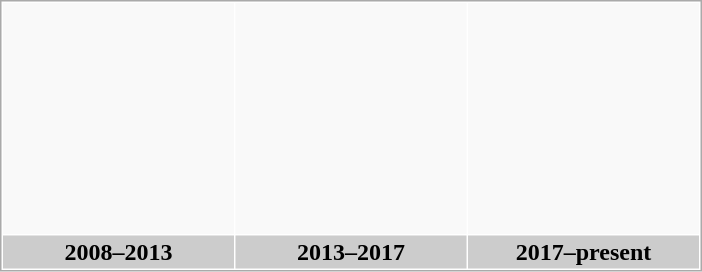<table border="0" cellpadding="2" cellspacing="1" style="border:1px solid #aaa">
<tr align=center>
<th height="150px" bgcolor="#F9F9F9"></th>
<th height="150px" bgcolor="#F9F9F9"></th>
<th height="150px" bgcolor="#F9F9F9"></th>
</tr>
<tr>
<th width="150px" colspan="1" bgcolor="#CCCCCC">2008–2013</th>
<th width="150px" colspan="1" bgcolor="#CCCCCC">2013–2017</th>
<th width="150px" colspan="1" bgcolor="#CCCCCC">2017–present</th>
</tr>
</table>
